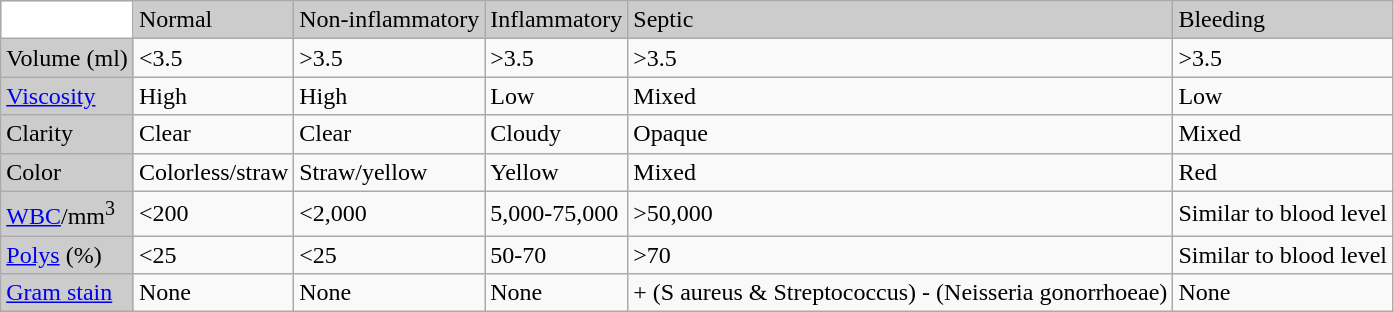<table class="wikitable" border="1" style="border-collapse:collapse">
<tr bgcolor="#cccccc">
<td bgcolor="#ffffff"></td>
<td>Normal</td>
<td>Non-inflammatory</td>
<td>Inflammatory</td>
<td>Septic</td>
<td>Bleeding</td>
</tr>
<tr>
<td bgcolor="#cccccc">Volume (ml)</td>
<td><3.5</td>
<td>>3.5</td>
<td>>3.5</td>
<td>>3.5</td>
<td>>3.5</td>
</tr>
<tr>
<td bgcolor="#cccccc"><a href='#'>Viscosity</a></td>
<td>High</td>
<td>High</td>
<td>Low</td>
<td>Mixed</td>
<td>Low</td>
</tr>
<tr>
<td bgcolor="#cccccc">Clarity</td>
<td>Clear</td>
<td>Clear</td>
<td>Cloudy</td>
<td>Opaque</td>
<td>Mixed</td>
</tr>
<tr>
<td bgcolor="#cccccc">Color</td>
<td>Colorless/straw</td>
<td>Straw/yellow</td>
<td>Yellow</td>
<td>Mixed</td>
<td>Red</td>
</tr>
<tr>
<td bgcolor="#cccccc"><a href='#'>WBC</a>/mm<sup>3</sup></td>
<td><200</td>
<td><2,000</td>
<td>5,000-75,000</td>
<td>>50,000</td>
<td>Similar to blood level</td>
</tr>
<tr>
<td bgcolor="#cccccc"><a href='#'>Polys</a> (%)</td>
<td><25</td>
<td><25</td>
<td>50-70</td>
<td>>70</td>
<td>Similar to blood level</td>
</tr>
<tr>
<td bgcolor="#cccccc"><a href='#'>Gram stain</a></td>
<td>None</td>
<td>None</td>
<td>None</td>
<td>+ (S aureus & Streptococcus) - (Neisseria gonorrhoeae)</td>
<td>None</td>
</tr>
</table>
